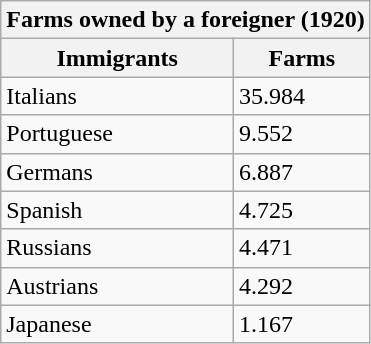<table class="wikitable">
<tr>
<th colspan=4>Farms owned by a foreigner (1920)</th>
</tr>
<tr>
<th>Immigrants</th>
<th>Farms</th>
</tr>
<tr>
<td>Italians</td>
<td>35.984</td>
</tr>
<tr>
<td>Portuguese</td>
<td>9.552</td>
</tr>
<tr>
<td>Germans</td>
<td>6.887</td>
</tr>
<tr>
<td>Spanish</td>
<td>4.725</td>
</tr>
<tr>
<td>Russians</td>
<td>4.471</td>
</tr>
<tr>
<td>Austrians</td>
<td>4.292</td>
</tr>
<tr>
<td>Japanese</td>
<td>1.167</td>
</tr>
</table>
